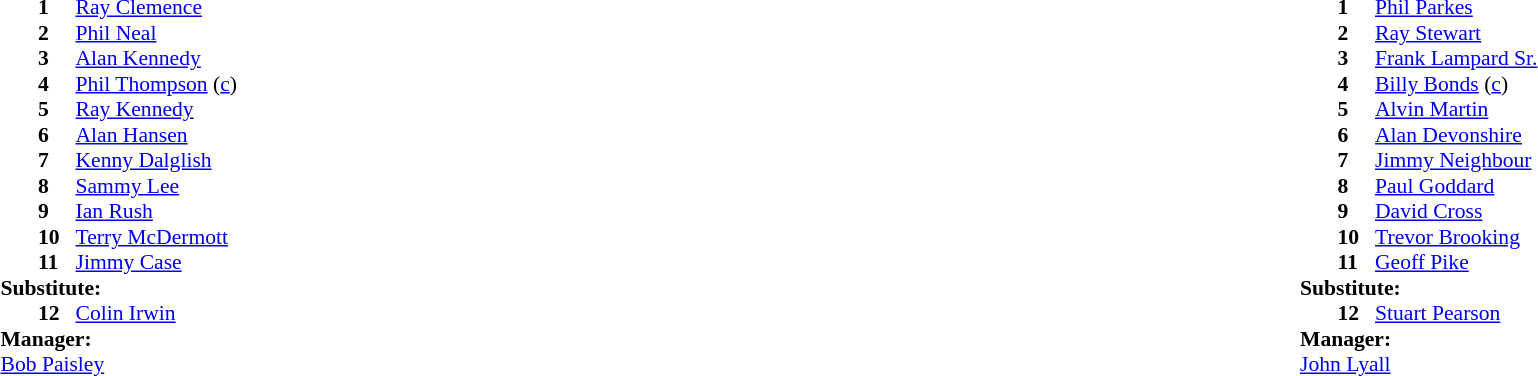<table width="100%">
<tr>
<td valign="top" width="50%"><br><table style="font-size: 90%" cellspacing="0" cellpadding="0">
<tr>
<td colspan="4"></td>
</tr>
<tr>
<th width="25"></th>
<th width="25"></th>
</tr>
<tr>
<td></td>
<td><strong>1</strong></td>
<td> <a href='#'>Ray Clemence</a></td>
</tr>
<tr>
<td></td>
<td><strong>2</strong></td>
<td> <a href='#'>Phil Neal</a></td>
</tr>
<tr>
<td></td>
<td><strong>3</strong></td>
<td> <a href='#'>Alan Kennedy</a></td>
</tr>
<tr>
<td></td>
<td><strong>4</strong></td>
<td> <a href='#'>Phil Thompson</a> (<a href='#'>c</a>)</td>
</tr>
<tr>
<td></td>
<td><strong>5</strong></td>
<td> <a href='#'>Ray Kennedy</a></td>
</tr>
<tr>
<td></td>
<td><strong>6</strong></td>
<td> <a href='#'>Alan Hansen</a></td>
</tr>
<tr>
<td></td>
<td><strong>7</strong></td>
<td> <a href='#'>Kenny Dalglish</a></td>
</tr>
<tr>
<td></td>
<td><strong>8</strong></td>
<td> <a href='#'>Sammy Lee</a></td>
</tr>
<tr>
<td></td>
<td><strong>9</strong></td>
<td> <a href='#'>Ian Rush</a></td>
</tr>
<tr>
<td></td>
<td><strong>10</strong></td>
<td> <a href='#'>Terry McDermott</a></td>
</tr>
<tr>
<td></td>
<td><strong>11</strong></td>
<td> <a href='#'>Jimmy Case</a></td>
</tr>
<tr>
<td colspan=4><strong>Substitute:</strong></td>
</tr>
<tr>
<td></td>
<td><strong>12</strong></td>
<td> <a href='#'>Colin Irwin</a></td>
</tr>
<tr>
<td colspan=4><strong>Manager:</strong></td>
</tr>
<tr>
<td colspan="4"> <a href='#'>Bob Paisley</a></td>
</tr>
</table>
</td>
<td valign="top"></td>
<td valign="top" width="50%"><br><table style="font-size: 90%" cellspacing="0" cellpadding="0" align="center">
<tr>
<td colspan="4"></td>
</tr>
<tr>
<th width="25"></th>
<th width="25"></th>
</tr>
<tr>
<td></td>
<td><strong>1</strong></td>
<td> <a href='#'>Phil Parkes</a></td>
</tr>
<tr>
<td></td>
<td><strong>2</strong></td>
<td> <a href='#'>Ray Stewart</a></td>
</tr>
<tr>
<td></td>
<td><strong>3</strong></td>
<td> <a href='#'>Frank Lampard Sr.</a></td>
</tr>
<tr>
<td></td>
<td><strong>4</strong></td>
<td> <a href='#'>Billy Bonds</a> (<a href='#'>c</a>)</td>
</tr>
<tr>
<td></td>
<td><strong>5</strong></td>
<td> <a href='#'>Alvin Martin</a></td>
</tr>
<tr>
<td></td>
<td><strong>6</strong></td>
<td> <a href='#'>Alan Devonshire</a></td>
</tr>
<tr>
<td></td>
<td><strong>7</strong></td>
<td> <a href='#'>Jimmy Neighbour</a></td>
</tr>
<tr>
<td></td>
<td><strong>8</strong></td>
<td> <a href='#'>Paul Goddard</a></td>
</tr>
<tr>
<td></td>
<td><strong>9</strong></td>
<td> <a href='#'>David Cross</a></td>
</tr>
<tr>
<td></td>
<td><strong>10</strong></td>
<td> <a href='#'>Trevor Brooking</a></td>
</tr>
<tr>
<td></td>
<td><strong>11</strong></td>
<td> <a href='#'>Geoff Pike</a></td>
</tr>
<tr>
<td colspan=4><strong>Substitute:</strong></td>
</tr>
<tr>
<td></td>
<td><strong>12</strong></td>
<td> <a href='#'>Stuart Pearson</a></td>
</tr>
<tr>
<td colspan=4><strong>Manager:</strong></td>
</tr>
<tr>
<td colspan="4"> <a href='#'>John Lyall</a></td>
</tr>
</table>
</td>
</tr>
</table>
